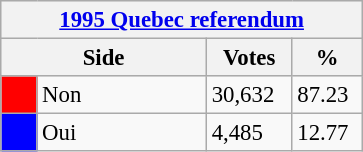<table class="wikitable" style="font-size: 95%; clear:both">
<tr style="background-color:#E9E9E9">
<th colspan=4><a href='#'>1995 Quebec referendum</a></th>
</tr>
<tr style="background-color:#E9E9E9">
<th colspan=2 style="width: 130px">Side</th>
<th style="width: 50px">Votes</th>
<th style="width: 40px">%</th>
</tr>
<tr>
<td bgcolor="red"></td>
<td>Non</td>
<td>30,632</td>
<td>87.23</td>
</tr>
<tr>
<td bgcolor="blue"></td>
<td>Oui</td>
<td>4,485</td>
<td>12.77</td>
</tr>
</table>
